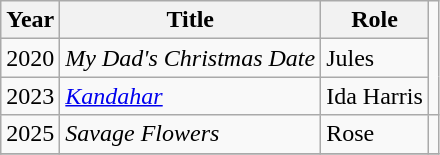<table class="wikitable sortable">
<tr>
<th>Year</th>
<th>Title</th>
<th>Role</th>
</tr>
<tr>
<td>2020</td>
<td><em>My Dad's Christmas Date</em></td>
<td>Jules</td>
</tr>
<tr>
<td>2023</td>
<td><em><a href='#'>Kandahar</a></em></td>
<td>Ida Harris</td>
</tr>
<tr>
<td>2025</td>
<td><em>Savage Flowers</em></td>
<td>Rose</td>
<td></td>
</tr>
<tr>
</tr>
</table>
